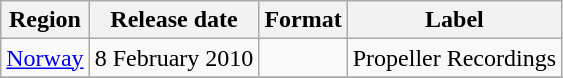<table class="wikitable">
<tr>
<th>Region</th>
<th>Release date</th>
<th>Format</th>
<th>Label</th>
</tr>
<tr>
<td><a href='#'>Norway</a></td>
<td>8 February 2010</td>
<td></td>
<td>Propeller Recordings</td>
</tr>
<tr>
</tr>
</table>
